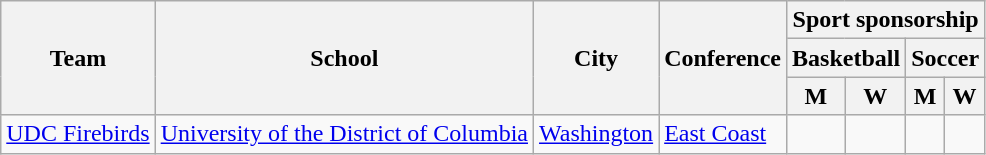<table class="sortable wikitable">
<tr>
<th rowspan=3>Team</th>
<th rowspan=3>School</th>
<th rowspan=3>City</th>
<th rowspan=3>Conference</th>
<th colspan=4>Sport sponsorship</th>
</tr>
<tr>
<th colspan=2>Basketball</th>
<th colspan=2>Soccer</th>
</tr>
<tr>
<th>M</th>
<th>W</th>
<th>M</th>
<th>W</th>
</tr>
<tr>
<td><a href='#'>UDC Firebirds</a></td>
<td><a href='#'>University of the District of Columbia</a></td>
<td><a href='#'>Washington</a></td>
<td><a href='#'>East Coast</a></td>
<td></td>
<td></td>
<td></td>
<td></td>
</tr>
</table>
